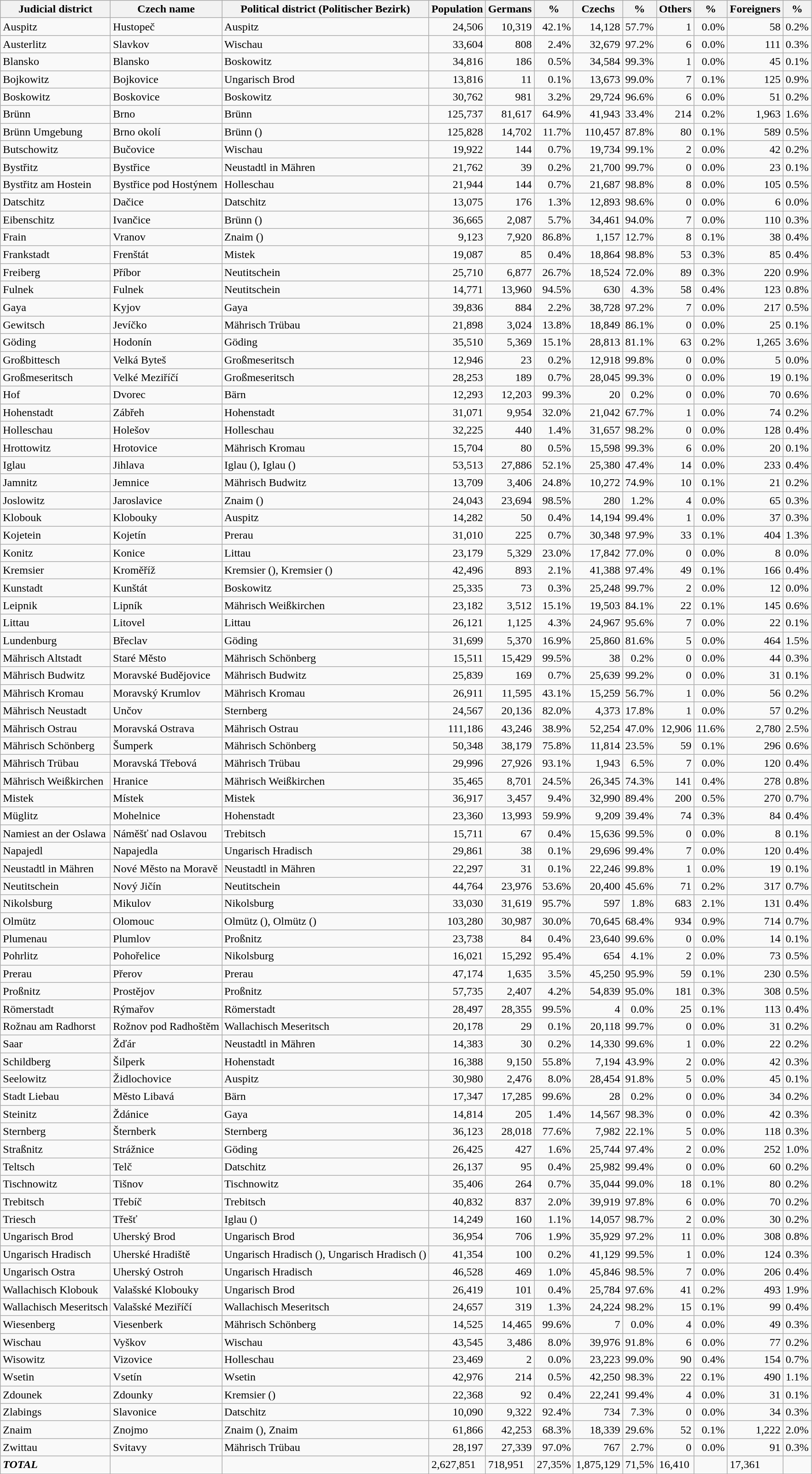<table class="wikitable sortable">
<tr>
<th>Judicial district</th>
<th>Czech name</th>
<th>Political district (Politischer Bezirk)</th>
<th>Population</th>
<th>Germans</th>
<th>%</th>
<th>Czechs</th>
<th>%</th>
<th>Others</th>
<th>%</th>
<th>Foreigners</th>
<th>%</th>
</tr>
<tr>
<td>Auspitz</td>
<td>Hustopeč</td>
<td>Auspitz</td>
<td style="text-align: right;">24,506</td>
<td style="text-align: right;">10,319</td>
<td style="text-align: right;">42.1%</td>
<td style="text-align: right;">14,128</td>
<td style="text-align: right;">57.7%</td>
<td style="text-align: right;">1</td>
<td style="text-align: right;">0.0%</td>
<td style="text-align: right;">58</td>
<td style="text-align: right;">0.2%</td>
</tr>
<tr>
<td>Austerlitz</td>
<td>Slavkov</td>
<td>Wischau</td>
<td style="text-align: right;">33,604</td>
<td style="text-align: right;">808</td>
<td style="text-align: right;">2.4%</td>
<td style="text-align: right;">32,679</td>
<td style="text-align: right;">97.2%</td>
<td style="text-align: right;">6</td>
<td style="text-align: right;">0.0%</td>
<td style="text-align: right;">111</td>
<td style="text-align: right;">0.3%</td>
</tr>
<tr>
<td>Blansko</td>
<td>Blansko</td>
<td>Boskowitz</td>
<td style="text-align: right;">34,816</td>
<td style="text-align: right;">186</td>
<td style="text-align: right;">0.5%</td>
<td style="text-align: right;">34,584</td>
<td style="text-align: right;">99.3%</td>
<td style="text-align: right;">1</td>
<td style="text-align: right;">0.0%</td>
<td style="text-align: right;">45</td>
<td style="text-align: right;">0.1%</td>
</tr>
<tr>
<td>Bojkowitz</td>
<td>Bojkovice</td>
<td>Ungarisch Brod</td>
<td style="text-align: right;">13,816</td>
<td style="text-align: right;">11</td>
<td style="text-align: right;">0.1%</td>
<td style="text-align: right;">13,673</td>
<td style="text-align: right;">99.0%</td>
<td style="text-align: right;">7</td>
<td style="text-align: right;">0.1%</td>
<td style="text-align: right;">125</td>
<td style="text-align: right;">0.9%</td>
</tr>
<tr>
<td>Boskowitz</td>
<td>Boskovice</td>
<td>Boskowitz</td>
<td style="text-align: right;">30,762</td>
<td style="text-align: right;">981</td>
<td style="text-align: right;">3.2%</td>
<td style="text-align: right;">29,724</td>
<td style="text-align: right;">96.6%</td>
<td style="text-align: right;">6</td>
<td style="text-align: right;">0.0%</td>
<td style="text-align: right;">51</td>
<td style="text-align: right;">0.2%</td>
</tr>
<tr>
<td>Brünn</td>
<td>Brno</td>
<td>Brünn</td>
<td style="text-align: right;">125,737</td>
<td style="text-align: right;">81,617</td>
<td style="text-align: right;">64.9%</td>
<td style="text-align: right;">41,943</td>
<td style="text-align: right;">33.4%</td>
<td style="text-align: right;">214</td>
<td style="text-align: right;">0.2%</td>
<td style="text-align: right;">1,963</td>
<td style="text-align: right;">1.6%</td>
</tr>
<tr>
<td>Brünn Umgebung</td>
<td>Brno okolí</td>
<td>Brünn ()</td>
<td style="text-align: right;">125,828</td>
<td style="text-align: right;">14,702</td>
<td style="text-align: right;">11.7%</td>
<td style="text-align: right;">110,457</td>
<td style="text-align: right;">87.8%</td>
<td style="text-align: right;">80</td>
<td style="text-align: right;">0.1%</td>
<td style="text-align: right;">589</td>
<td style="text-align: right;">0.5%</td>
</tr>
<tr>
<td>Butschowitz</td>
<td>Bučovice</td>
<td>Wischau</td>
<td style="text-align: right;">19,922</td>
<td style="text-align: right;">144</td>
<td style="text-align: right;">0.7%</td>
<td style="text-align: right;">19,734</td>
<td style="text-align: right;">99.1%</td>
<td style="text-align: right;">2</td>
<td style="text-align: right;">0.0%</td>
<td style="text-align: right;">42</td>
<td style="text-align: right;">0.2%</td>
</tr>
<tr>
<td>Bystřitz</td>
<td>Bystřice</td>
<td>Neustadtl in Mähren</td>
<td style="text-align: right;">21,762</td>
<td style="text-align: right;">39</td>
<td style="text-align: right;">0.2%</td>
<td style="text-align: right;">21,700</td>
<td style="text-align: right;">99.7%</td>
<td style="text-align: right;">0</td>
<td style="text-align: right;">0.0%</td>
<td style="text-align: right;">23</td>
<td style="text-align: right;">0.1%</td>
</tr>
<tr>
<td>Bystřitz am Hostein</td>
<td>Bystřice pod Hostýnem</td>
<td>Holleschau</td>
<td style="text-align: right;">21,944</td>
<td style="text-align: right;">144</td>
<td style="text-align: right;">0.7%</td>
<td style="text-align: right;">21,687</td>
<td style="text-align: right;">98.8%</td>
<td style="text-align: right;">8</td>
<td style="text-align: right;">0.0%</td>
<td style="text-align: right;">105</td>
<td style="text-align: right;">0.5%</td>
</tr>
<tr>
<td>Datschitz</td>
<td>Dačice</td>
<td>Datschitz</td>
<td style="text-align: right;">13,075</td>
<td style="text-align: right;">176</td>
<td style="text-align: right;">1.3%</td>
<td style="text-align: right;">12,893</td>
<td style="text-align: right;">98.6%</td>
<td style="text-align: right;">0</td>
<td style="text-align: right;">0.0%</td>
<td style="text-align: right;">6</td>
<td style="text-align: right;">0.0%</td>
</tr>
<tr>
<td>Eibenschitz</td>
<td>Ivančice</td>
<td>Brünn ()</td>
<td style="text-align: right;">36,665</td>
<td style="text-align: right;">2,087</td>
<td style="text-align: right;">5.7%</td>
<td style="text-align: right;">34,461</td>
<td style="text-align: right;">94.0%</td>
<td style="text-align: right;">7</td>
<td style="text-align: right;">0.0%</td>
<td style="text-align: right;">110</td>
<td style="text-align: right;">0.3%</td>
</tr>
<tr>
<td>Frain</td>
<td>Vranov</td>
<td>Znaim ()</td>
<td style="text-align: right;">9,123</td>
<td style="text-align: right;">7,920</td>
<td style="text-align: right;">86.8%</td>
<td style="text-align: right;">1,157</td>
<td style="text-align: right;">12.7%</td>
<td style="text-align: right;">8</td>
<td style="text-align: right;">0.1%</td>
<td style="text-align: right;">38</td>
<td style="text-align: right;">0.4%</td>
</tr>
<tr>
<td>Frankstadt</td>
<td>Frenštát</td>
<td>Mistek</td>
<td style="text-align: right;">19,087</td>
<td style="text-align: right;">85</td>
<td style="text-align: right;">0.4%</td>
<td style="text-align: right;">18,864</td>
<td style="text-align: right;">98.8%</td>
<td style="text-align: right;">53</td>
<td style="text-align: right;">0.3%</td>
<td style="text-align: right;">85</td>
<td style="text-align: right;">0.4%</td>
</tr>
<tr>
<td>Freiberg</td>
<td>Příbor</td>
<td>Neutitschein</td>
<td style="text-align: right;">25,710</td>
<td style="text-align: right;">6,877</td>
<td style="text-align: right;">26.7%</td>
<td style="text-align: right;">18,524</td>
<td style="text-align: right;">72.0%</td>
<td style="text-align: right;">89</td>
<td style="text-align: right;">0.3%</td>
<td style="text-align: right;">220</td>
<td style="text-align: right;">0.9%</td>
</tr>
<tr>
<td>Fulnek</td>
<td>Fulnek</td>
<td>Neutitschein</td>
<td style="text-align: right;">14,771</td>
<td style="text-align: right;">13,960</td>
<td style="text-align: right;">94.5%</td>
<td style="text-align: right;">630</td>
<td style="text-align: right;">4.3%</td>
<td style="text-align: right;">58</td>
<td style="text-align: right;">0.4%</td>
<td style="text-align: right;">123</td>
<td style="text-align: right;">0.8%</td>
</tr>
<tr>
<td>Gaya</td>
<td>Kyjov</td>
<td>Gaya</td>
<td style="text-align: right;">39,836</td>
<td style="text-align: right;">884</td>
<td style="text-align: right;">2.2%</td>
<td style="text-align: right;">38,728</td>
<td style="text-align: right;">97.2%</td>
<td style="text-align: right;">7</td>
<td style="text-align: right;">0.0%</td>
<td style="text-align: right;">217</td>
<td style="text-align: right;">0.5%</td>
</tr>
<tr>
<td>Gewitsch</td>
<td>Jevíčko</td>
<td>Mährisch Trübau</td>
<td style="text-align: right;">21,898</td>
<td style="text-align: right;">3,024</td>
<td style="text-align: right;">13.8%</td>
<td style="text-align: right;">18,849</td>
<td style="text-align: right;">86.1%</td>
<td style="text-align: right;">0</td>
<td style="text-align: right;">0.0%</td>
<td style="text-align: right;">25</td>
<td style="text-align: right;">0.1%</td>
</tr>
<tr>
<td>Göding</td>
<td>Hodonín</td>
<td>Göding</td>
<td style="text-align: right;">35,510</td>
<td style="text-align: right;">5,369</td>
<td style="text-align: right;">15.1%</td>
<td style="text-align: right;">28,813</td>
<td style="text-align: right;">81.1%</td>
<td style="text-align: right;">63</td>
<td style="text-align: right;">0.2%</td>
<td style="text-align: right;">1,265</td>
<td style="text-align: right;">3.6%</td>
</tr>
<tr>
<td>Großbittesch</td>
<td>Velká Byteš</td>
<td>Großmeseritsch</td>
<td style="text-align: right;">12,946</td>
<td style="text-align: right;">23</td>
<td style="text-align: right;">0.2%</td>
<td style="text-align: right;">12,918</td>
<td style="text-align: right;">99.8%</td>
<td style="text-align: right;">0</td>
<td style="text-align: right;">0.0%</td>
<td style="text-align: right;">5</td>
<td style="text-align: right;">0.0%</td>
</tr>
<tr>
<td>Großmeseritsch</td>
<td>Velké Meziříčí</td>
<td>Großmeseritsch</td>
<td style="text-align: right;">28,253</td>
<td style="text-align: right;">189</td>
<td style="text-align: right;">0.7%</td>
<td style="text-align: right;">28,045</td>
<td style="text-align: right;">99.3%</td>
<td style="text-align: right;">0</td>
<td style="text-align: right;">0.0%</td>
<td style="text-align: right;">19</td>
<td style="text-align: right;">0.1%</td>
</tr>
<tr>
<td>Hof</td>
<td>Dvorec</td>
<td>Bärn</td>
<td style="text-align: right;">12,293</td>
<td style="text-align: right;">12,203</td>
<td style="text-align: right;">99.3%</td>
<td style="text-align: right;">20</td>
<td style="text-align: right;">0.2%</td>
<td style="text-align: right;">0</td>
<td style="text-align: right;">0.0%</td>
<td style="text-align: right;">70</td>
<td style="text-align: right;">0.6%</td>
</tr>
<tr>
<td>Hohenstadt</td>
<td>Zábřeh</td>
<td>Hohenstadt</td>
<td style="text-align: right;">31,071</td>
<td style="text-align: right;">9,954</td>
<td style="text-align: right;">32.0%</td>
<td style="text-align: right;">21,042</td>
<td style="text-align: right;">67.7%</td>
<td style="text-align: right;">1</td>
<td style="text-align: right;">0.0%</td>
<td style="text-align: right;">74</td>
<td style="text-align: right;">0.2%</td>
</tr>
<tr>
<td>Holleschau</td>
<td>Holešov</td>
<td>Holleschau</td>
<td style="text-align: right;">32,225</td>
<td style="text-align: right;">440</td>
<td style="text-align: right;">1.4%</td>
<td style="text-align: right;">31,657</td>
<td style="text-align: right;">98.2%</td>
<td style="text-align: right;">0</td>
<td style="text-align: right;">0.0%</td>
<td style="text-align: right;">128</td>
<td style="text-align: right;">0.4%</td>
</tr>
<tr>
<td>Hrottowitz</td>
<td>Hrotovice</td>
<td>Mährisch Kromau</td>
<td style="text-align: right;">15,704</td>
<td style="text-align: right;">80</td>
<td style="text-align: right;">0.5%</td>
<td style="text-align: right;">15,598</td>
<td style="text-align: right;">99.3%</td>
<td style="text-align: right;">6</td>
<td style="text-align: right;">0.0%</td>
<td style="text-align: right;">20</td>
<td style="text-align: right;">0.1%</td>
</tr>
<tr>
<td>Iglau</td>
<td>Jihlava</td>
<td>Iglau (), Iglau ()</td>
<td style="text-align: right;">53,513</td>
<td style="text-align: right;">27,886</td>
<td style="text-align: right;">52.1%</td>
<td style="text-align: right;">25,380</td>
<td style="text-align: right;">47.4%</td>
<td style="text-align: right;">14</td>
<td style="text-align: right;">0.0%</td>
<td style="text-align: right;">233</td>
<td style="text-align: right;">0.4%</td>
</tr>
<tr>
<td>Jamnitz</td>
<td>Jemnice</td>
<td>Mährisch Budwitz</td>
<td style="text-align: right;">13,709</td>
<td style="text-align: right;">3,406</td>
<td style="text-align: right;">24.8%</td>
<td style="text-align: right;">10,272</td>
<td style="text-align: right;">74.9%</td>
<td style="text-align: right;">10</td>
<td style="text-align: right;">0.1%</td>
<td style="text-align: right;">21</td>
<td style="text-align: right;">0.2%</td>
</tr>
<tr>
<td>Joslowitz</td>
<td>Jaroslavice</td>
<td>Znaim ()</td>
<td style="text-align: right;">24,043</td>
<td style="text-align: right;">23,694</td>
<td style="text-align: right;">98.5%</td>
<td style="text-align: right;">280</td>
<td style="text-align: right;">1.2%</td>
<td style="text-align: right;">4</td>
<td style="text-align: right;">0.0%</td>
<td style="text-align: right;">65</td>
<td style="text-align: right;">0.3%</td>
</tr>
<tr>
<td>Klobouk</td>
<td>Klobouky</td>
<td>Auspitz</td>
<td style="text-align: right;">14,282</td>
<td style="text-align: right;">50</td>
<td style="text-align: right;">0.4%</td>
<td style="text-align: right;">14,194</td>
<td style="text-align: right;">99.4%</td>
<td style="text-align: right;">1</td>
<td style="text-align: right;">0.0%</td>
<td style="text-align: right;">37</td>
<td style="text-align: right;">0.3%</td>
</tr>
<tr>
<td>Kojetein</td>
<td>Kojetín</td>
<td>Prerau</td>
<td style="text-align: right;">31,010</td>
<td style="text-align: right;">225</td>
<td style="text-align: right;">0.7%</td>
<td style="text-align: right;">30,348</td>
<td style="text-align: right;">97.9%</td>
<td style="text-align: right;">33</td>
<td style="text-align: right;">0.1%</td>
<td style="text-align: right;">404</td>
<td style="text-align: right;">1.3%</td>
</tr>
<tr>
<td>Konitz</td>
<td>Konice</td>
<td>Littau</td>
<td style="text-align: right;">23,179</td>
<td style="text-align: right;">5,329</td>
<td style="text-align: right;">23.0%</td>
<td style="text-align: right;">17,842</td>
<td style="text-align: right;">77.0%</td>
<td style="text-align: right;">0</td>
<td style="text-align: right;">0.0%</td>
<td style="text-align: right;">8</td>
<td style="text-align: right;">0.0%</td>
</tr>
<tr>
<td>Kremsier</td>
<td>Kroměříž</td>
<td>Kremsier (), Kremsier ()</td>
<td style="text-align: right;">42,496</td>
<td style="text-align: right;">893</td>
<td style="text-align: right;">2.1%</td>
<td style="text-align: right;">41,388</td>
<td style="text-align: right;">97.4%</td>
<td style="text-align: right;">49</td>
<td style="text-align: right;">0.1%</td>
<td style="text-align: right;">166</td>
<td style="text-align: right;">0.4%</td>
</tr>
<tr>
<td>Kunstadt</td>
<td>Kunštát</td>
<td>Boskowitz</td>
<td style="text-align: right;">25,335</td>
<td style="text-align: right;">73</td>
<td style="text-align: right;">0.3%</td>
<td style="text-align: right;">25,248</td>
<td style="text-align: right;">99.7%</td>
<td style="text-align: right;">2</td>
<td style="text-align: right;">0.0%</td>
<td style="text-align: right;">12</td>
<td style="text-align: right;">0.0%</td>
</tr>
<tr>
<td>Leipnik</td>
<td>Lipník</td>
<td>Mährisch Weißkirchen</td>
<td style="text-align: right;">23,182</td>
<td style="text-align: right;">3,512</td>
<td style="text-align: right;">15.1%</td>
<td style="text-align: right;">19,503</td>
<td style="text-align: right;">84.1%</td>
<td style="text-align: right;">22</td>
<td style="text-align: right;">0.1%</td>
<td style="text-align: right;">145</td>
<td style="text-align: right;">0.6%</td>
</tr>
<tr>
<td>Littau</td>
<td>Litovel</td>
<td>Littau</td>
<td style="text-align: right;">26,121</td>
<td style="text-align: right;">1,125</td>
<td style="text-align: right;">4.3%</td>
<td style="text-align: right;">24,967</td>
<td style="text-align: right;">95.6%</td>
<td style="text-align: right;">7</td>
<td style="text-align: right;">0.0%</td>
<td style="text-align: right;">22</td>
<td style="text-align: right;">0.1%</td>
</tr>
<tr>
<td>Lundenburg</td>
<td>Břeclav</td>
<td>Göding</td>
<td style="text-align: right;">31,699</td>
<td style="text-align: right;">5,370</td>
<td style="text-align: right;">16.9%</td>
<td style="text-align: right;">25,860</td>
<td style="text-align: right;">81.6%</td>
<td style="text-align: right;">5</td>
<td style="text-align: right;">0.0%</td>
<td style="text-align: right;">464</td>
<td style="text-align: right;">1.5%</td>
</tr>
<tr>
<td>Mährisch Altstadt</td>
<td>Staré Město</td>
<td>Mährisch Schönberg</td>
<td style="text-align: right;">15,511</td>
<td style="text-align: right;">15,429</td>
<td style="text-align: right;">99.5%</td>
<td style="text-align: right;">38</td>
<td style="text-align: right;">0.2%</td>
<td style="text-align: right;">0</td>
<td style="text-align: right;">0.0%</td>
<td style="text-align: right;">44</td>
<td style="text-align: right;">0.3%</td>
</tr>
<tr>
<td>Mährisch Budwitz</td>
<td>Moravské Budějovice</td>
<td>Mährisch Budwitz</td>
<td style="text-align: right;">25,839</td>
<td style="text-align: right;">169</td>
<td style="text-align: right;">0.7%</td>
<td style="text-align: right;">25,639</td>
<td style="text-align: right;">99.2%</td>
<td style="text-align: right;">0</td>
<td style="text-align: right;">0.0%</td>
<td style="text-align: right;">31</td>
<td style="text-align: right;">0.1%</td>
</tr>
<tr>
<td>Mährisch Kromau</td>
<td>Moravský Krumlov</td>
<td>Mährisch Kromau</td>
<td style="text-align: right;">26,911</td>
<td style="text-align: right;">11,595</td>
<td style="text-align: right;">43.1%</td>
<td style="text-align: right;">15,259</td>
<td style="text-align: right;">56.7%</td>
<td style="text-align: right;">1</td>
<td style="text-align: right;">0.0%</td>
<td style="text-align: right;">56</td>
<td style="text-align: right;">0.2%</td>
</tr>
<tr>
<td>Mährisch Neustadt</td>
<td>Unčov</td>
<td>Sternberg</td>
<td style="text-align: right;">24,567</td>
<td style="text-align: right;">20,136</td>
<td style="text-align: right;">82.0%</td>
<td style="text-align: right;">4,373</td>
<td style="text-align: right;">17.8%</td>
<td style="text-align: right;">1</td>
<td style="text-align: right;">0.0%</td>
<td style="text-align: right;">57</td>
<td style="text-align: right;">0.2%</td>
</tr>
<tr>
<td>Mährisch Ostrau</td>
<td>Moravská Ostrava</td>
<td>Mährisch Ostrau</td>
<td style="text-align: right;">111,186</td>
<td style="text-align: right;">43,246</td>
<td style="text-align: right;">38.9%</td>
<td style="text-align: right;">52,254</td>
<td style="text-align: right;">47.0%</td>
<td style="text-align: right;">12,906</td>
<td style="text-align: right;">11.6%</td>
<td style="text-align: right;">2,780</td>
<td style="text-align: right;">2.5%</td>
</tr>
<tr>
<td>Mährisch Schönberg</td>
<td>Šumperk</td>
<td>Mährisch Schönberg</td>
<td style="text-align: right;">50,348</td>
<td style="text-align: right;">38,179</td>
<td style="text-align: right;">75.8%</td>
<td style="text-align: right;">11,814</td>
<td style="text-align: right;">23.5%</td>
<td style="text-align: right;">59</td>
<td style="text-align: right;">0.1%</td>
<td style="text-align: right;">296</td>
<td style="text-align: right;">0.6%</td>
</tr>
<tr>
<td>Mährisch Trübau</td>
<td>Moravská Třebová</td>
<td>Mährisch Trübau</td>
<td style="text-align: right;">29,996</td>
<td style="text-align: right;">27,926</td>
<td style="text-align: right;">93.1%</td>
<td style="text-align: right;">1,943</td>
<td style="text-align: right;">6.5%</td>
<td style="text-align: right;">7</td>
<td style="text-align: right;">0.0%</td>
<td style="text-align: right;">120</td>
<td style="text-align: right;">0.4%</td>
</tr>
<tr>
<td>Mährisch Weißkirchen</td>
<td>Hranice</td>
<td>Mährisch Weißkirchen</td>
<td style="text-align: right;">35,465</td>
<td style="text-align: right;">8,701</td>
<td style="text-align: right;">24.5%</td>
<td style="text-align: right;">26,345</td>
<td style="text-align: right;">74.3%</td>
<td style="text-align: right;">141</td>
<td style="text-align: right;">0.4%</td>
<td style="text-align: right;">278</td>
<td style="text-align: right;">0.8%</td>
</tr>
<tr>
<td>Mistek</td>
<td>Místek</td>
<td>Mistek</td>
<td style="text-align: right;">36,917</td>
<td style="text-align: right;">3,457</td>
<td style="text-align: right;">9.4%</td>
<td style="text-align: right;">32,990</td>
<td style="text-align: right;">89.4%</td>
<td style="text-align: right;">200</td>
<td style="text-align: right;">0.5%</td>
<td style="text-align: right;">270</td>
<td style="text-align: right;">0.7%</td>
</tr>
<tr>
<td>Müglitz</td>
<td>Mohelnice</td>
<td>Hohenstadt</td>
<td style="text-align: right;">23,360</td>
<td style="text-align: right;">13,993</td>
<td style="text-align: right;">59.9%</td>
<td style="text-align: right;">9,209</td>
<td style="text-align: right;">39.4%</td>
<td style="text-align: right;">74</td>
<td style="text-align: right;">0.3%</td>
<td style="text-align: right;">84</td>
<td style="text-align: right;">0.4%</td>
</tr>
<tr>
<td>Namiest an der Oslawa</td>
<td>Náměšť nad Oslavou</td>
<td>Trebitsch</td>
<td style="text-align: right;">15,711</td>
<td style="text-align: right;">67</td>
<td style="text-align: right;">0.4%</td>
<td style="text-align: right;">15,636</td>
<td style="text-align: right;">99.5%</td>
<td style="text-align: right;">0</td>
<td style="text-align: right;">0.0%</td>
<td style="text-align: right;">8</td>
<td style="text-align: right;">0.1%</td>
</tr>
<tr>
<td>Napajedl</td>
<td>Napajedla</td>
<td>Ungarisch Hradisch</td>
<td style="text-align: right;">29,861</td>
<td style="text-align: right;">38</td>
<td style="text-align: right;">0.1%</td>
<td style="text-align: right;">29,696</td>
<td style="text-align: right;">99.4%</td>
<td style="text-align: right;">7</td>
<td style="text-align: right;">0.0%</td>
<td style="text-align: right;">120</td>
<td style="text-align: right;">0.4%</td>
</tr>
<tr>
<td>Neustadtl in Mähren</td>
<td>Nové Město na Moravě</td>
<td>Neustadtl in Mähren</td>
<td style="text-align: right;">22,297</td>
<td style="text-align: right;">31</td>
<td style="text-align: right;">0.1%</td>
<td style="text-align: right;">22,246</td>
<td style="text-align: right;">99.8%</td>
<td style="text-align: right;">1</td>
<td style="text-align: right;">0.0%</td>
<td style="text-align: right;">19</td>
<td style="text-align: right;">0.1%</td>
</tr>
<tr>
<td>Neutitschein</td>
<td>Nový Jičín</td>
<td>Neutitschein</td>
<td style="text-align: right;">44,764</td>
<td style="text-align: right;">23,976</td>
<td style="text-align: right;">53.6%</td>
<td style="text-align: right;">20,400</td>
<td style="text-align: right;">45.6%</td>
<td style="text-align: right;">71</td>
<td style="text-align: right;">0.2%</td>
<td style="text-align: right;">317</td>
<td style="text-align: right;">0.7%</td>
</tr>
<tr>
<td>Nikolsburg</td>
<td>Mikulov</td>
<td>Nikolsburg</td>
<td style="text-align: right;">33,030</td>
<td style="text-align: right;">31,619</td>
<td style="text-align: right;">95.7%</td>
<td style="text-align: right;">597</td>
<td style="text-align: right;">1.8%</td>
<td style="text-align: right;">683</td>
<td style="text-align: right;">2.1%</td>
<td style="text-align: right;">131</td>
<td style="text-align: right;">0.4%</td>
</tr>
<tr>
<td>Olmütz</td>
<td>Olomouc</td>
<td>Olmütz (), Olmütz ()</td>
<td style="text-align: right;">103,280</td>
<td style="text-align: right;">30,987</td>
<td style="text-align: right;">30.0%</td>
<td style="text-align: right;">70,645</td>
<td style="text-align: right;">68.4%</td>
<td style="text-align: right;">934</td>
<td style="text-align: right;">0.9%</td>
<td style="text-align: right;">714</td>
<td style="text-align: right;">0.7%</td>
</tr>
<tr>
<td>Plumenau</td>
<td>Plumlov</td>
<td>Proßnitz</td>
<td style="text-align: right;">23,738</td>
<td style="text-align: right;">84</td>
<td style="text-align: right;">0.4%</td>
<td style="text-align: right;">23,640</td>
<td style="text-align: right;">99.6%</td>
<td style="text-align: right;">0</td>
<td style="text-align: right;">0.0%</td>
<td style="text-align: right;">14</td>
<td style="text-align: right;">0.1%</td>
</tr>
<tr>
<td>Pohrlitz</td>
<td>Pohořelice</td>
<td>Nikolsburg</td>
<td style="text-align: right;">16,021</td>
<td style="text-align: right;">15,292</td>
<td style="text-align: right;">95.4%</td>
<td style="text-align: right;">654</td>
<td style="text-align: right;">4.1%</td>
<td style="text-align: right;">2</td>
<td style="text-align: right;">0.0%</td>
<td style="text-align: right;">73</td>
<td style="text-align: right;">0.5%</td>
</tr>
<tr>
<td>Prerau</td>
<td>Přerov</td>
<td>Prerau</td>
<td style="text-align: right;">47,174</td>
<td style="text-align: right;">1,635</td>
<td style="text-align: right;">3.5%</td>
<td style="text-align: right;">45,250</td>
<td style="text-align: right;">95.9%</td>
<td style="text-align: right;">59</td>
<td style="text-align: right;">0.1%</td>
<td style="text-align: right;">230</td>
<td style="text-align: right;">0.5%</td>
</tr>
<tr>
<td>Proßnitz</td>
<td>Prostějov</td>
<td>Proßnitz</td>
<td style="text-align: right;">57,735</td>
<td style="text-align: right;">2,407</td>
<td style="text-align: right;">4.2%</td>
<td style="text-align: right;">54,839</td>
<td style="text-align: right;">95.0%</td>
<td style="text-align: right;">181</td>
<td style="text-align: right;">0.3%</td>
<td style="text-align: right;">308</td>
<td style="text-align: right;">0.5%</td>
</tr>
<tr>
<td>Römerstadt</td>
<td>Rýmařov</td>
<td>Römerstadt</td>
<td style="text-align: right;">28,497</td>
<td style="text-align: right;">28,355</td>
<td style="text-align: right;">99.5%</td>
<td style="text-align: right;">4</td>
<td style="text-align: right;">0.0%</td>
<td style="text-align: right;">25</td>
<td style="text-align: right;">0.1%</td>
<td style="text-align: right;">113</td>
<td style="text-align: right;">0.4%</td>
</tr>
<tr>
<td>Rožnau am Radhorst</td>
<td>Rožnov pod Radhoštěm</td>
<td>Wallachisch Meseritsch</td>
<td style="text-align: right;">20,178</td>
<td style="text-align: right;">29</td>
<td style="text-align: right;">0.1%</td>
<td style="text-align: right;">20,118</td>
<td style="text-align: right;">99.7%</td>
<td style="text-align: right;">0</td>
<td style="text-align: right;">0.0%</td>
<td style="text-align: right;">31</td>
<td style="text-align: right;">0.2%</td>
</tr>
<tr>
<td>Saar</td>
<td>Žďár</td>
<td>Neustadtl in Mähren</td>
<td style="text-align: right;">14,383</td>
<td style="text-align: right;">30</td>
<td style="text-align: right;">0.2%</td>
<td style="text-align: right;">14,330</td>
<td style="text-align: right;">99.6%</td>
<td style="text-align: right;">1</td>
<td style="text-align: right;">0.0%</td>
<td style="text-align: right;">22</td>
<td style="text-align: right;">0.2%</td>
</tr>
<tr>
<td>Schildberg</td>
<td>Šilperk</td>
<td>Hohenstadt</td>
<td style="text-align: right;">16,388</td>
<td style="text-align: right;">9,150</td>
<td style="text-align: right;">55.8%</td>
<td style="text-align: right;">7,194</td>
<td style="text-align: right;">43.9%</td>
<td style="text-align: right;">2</td>
<td style="text-align: right;">0.0%</td>
<td style="text-align: right;">42</td>
<td style="text-align: right;">0.3%</td>
</tr>
<tr>
<td>Seelowitz</td>
<td>Židlochovice</td>
<td>Auspitz</td>
<td style="text-align: right;">30,980</td>
<td style="text-align: right;">2,476</td>
<td style="text-align: right;">8.0%</td>
<td style="text-align: right;">28,454</td>
<td style="text-align: right;">91.8%</td>
<td style="text-align: right;">5</td>
<td style="text-align: right;">0.0%</td>
<td style="text-align: right;">45</td>
<td style="text-align: right;">0.1%</td>
</tr>
<tr>
<td>Stadt Liebau</td>
<td>Město Libavá</td>
<td>Bärn</td>
<td style="text-align: right;">17,347</td>
<td style="text-align: right;">17,285</td>
<td style="text-align: right;">99.6%</td>
<td style="text-align: right;">28</td>
<td style="text-align: right;">0.2%</td>
<td style="text-align: right;">0</td>
<td style="text-align: right;">0.0%</td>
<td style="text-align: right;">34</td>
<td style="text-align: right;">0.2%</td>
</tr>
<tr>
<td>Steinitz</td>
<td>Ždánice</td>
<td>Gaya</td>
<td style="text-align: right;">14,814</td>
<td style="text-align: right;">205</td>
<td style="text-align: right;">1.4%</td>
<td style="text-align: right;">14,567</td>
<td style="text-align: right;">98.3%</td>
<td style="text-align: right;">0</td>
<td style="text-align: right;">0.0%</td>
<td style="text-align: right;">42</td>
<td style="text-align: right;">0.3%</td>
</tr>
<tr>
<td>Sternberg</td>
<td>Šternberk</td>
<td>Sternberg</td>
<td style="text-align: right;">36,123</td>
<td style="text-align: right;">28,018</td>
<td style="text-align: right;">77.6%</td>
<td style="text-align: right;">7,982</td>
<td style="text-align: right;">22.1%</td>
<td style="text-align: right;">5</td>
<td style="text-align: right;">0.0%</td>
<td style="text-align: right;">118</td>
<td style="text-align: right;">0.3%</td>
</tr>
<tr>
<td>Straßnitz</td>
<td>Strážnice</td>
<td>Göding</td>
<td style="text-align: right;">26,425</td>
<td style="text-align: right;">427</td>
<td style="text-align: right;">1.6%</td>
<td style="text-align: right;">25,744</td>
<td style="text-align: right;">97.4%</td>
<td style="text-align: right;">2</td>
<td style="text-align: right;">0.0%</td>
<td style="text-align: right;">252</td>
<td style="text-align: right;">1.0%</td>
</tr>
<tr>
<td>Teltsch</td>
<td>Telč</td>
<td>Datschitz</td>
<td style="text-align: right;">26,137</td>
<td style="text-align: right;">95</td>
<td style="text-align: right;">0.4%</td>
<td style="text-align: right;">25,982</td>
<td style="text-align: right;">99.4%</td>
<td style="text-align: right;">0</td>
<td style="text-align: right;">0.0%</td>
<td style="text-align: right;">60</td>
<td style="text-align: right;">0.2%</td>
</tr>
<tr>
<td>Tischnowitz</td>
<td>Tišnov</td>
<td>Tischnowitz</td>
<td style="text-align: right;">35,406</td>
<td style="text-align: right;">264</td>
<td style="text-align: right;">0.7%</td>
<td style="text-align: right;">35,044</td>
<td style="text-align: right;">99.0%</td>
<td style="text-align: right;">18</td>
<td style="text-align: right;">0.1%</td>
<td style="text-align: right;">80</td>
<td style="text-align: right;">0.2%</td>
</tr>
<tr>
<td>Trebitsch</td>
<td>Třebíč</td>
<td>Trebitsch</td>
<td style="text-align: right;">40,832</td>
<td style="text-align: right;">837</td>
<td style="text-align: right;">2.0%</td>
<td style="text-align: right;">39,919</td>
<td style="text-align: right;">97.8%</td>
<td style="text-align: right;">6</td>
<td style="text-align: right;">0.0%</td>
<td style="text-align: right;">70</td>
<td style="text-align: right;">0.2%</td>
</tr>
<tr>
<td>Triesch</td>
<td>Třešť</td>
<td>Iglau ()</td>
<td style="text-align: right;">14,249</td>
<td style="text-align: right;">160</td>
<td style="text-align: right;">1.1%</td>
<td style="text-align: right;">14,057</td>
<td style="text-align: right;">98.7%</td>
<td style="text-align: right;">2</td>
<td style="text-align: right;">0.0%</td>
<td style="text-align: right;">30</td>
<td style="text-align: right;">0.2%</td>
</tr>
<tr>
<td>Ungarisch Brod</td>
<td>Uherský Brod</td>
<td>Ungarisch Brod</td>
<td style="text-align: right;">36,954</td>
<td style="text-align: right;">706</td>
<td style="text-align: right;">1.9%</td>
<td style="text-align: right;">35,929</td>
<td style="text-align: right;">97.2%</td>
<td style="text-align: right;">11</td>
<td style="text-align: right;">0.0%</td>
<td style="text-align: right;">308</td>
<td style="text-align: right;">0.8%</td>
</tr>
<tr>
<td>Ungarisch Hradisch</td>
<td>Uherské Hradiště</td>
<td>Ungarisch Hradisch (), Ungarisch Hradisch ()</td>
<td style="text-align: right;">41,354</td>
<td style="text-align: right;">100</td>
<td style="text-align: right;">0.2%</td>
<td style="text-align: right;">41,129</td>
<td style="text-align: right;">99.5%</td>
<td style="text-align: right;">1</td>
<td style="text-align: right;">0.0%</td>
<td style="text-align: right;">124</td>
<td style="text-align: right;">0.3%</td>
</tr>
<tr>
<td>Ungarisch Ostra</td>
<td>Uherský Ostroh</td>
<td>Ungarisch Hradisch</td>
<td style="text-align: right;">46,528</td>
<td style="text-align: right;">469</td>
<td style="text-align: right;">1.0%</td>
<td style="text-align: right;">45,846</td>
<td style="text-align: right;">98.5%</td>
<td style="text-align: right;">7</td>
<td style="text-align: right;">0.0%</td>
<td style="text-align: right;">206</td>
<td style="text-align: right;">0.4%</td>
</tr>
<tr>
<td>Wallachisch Klobouk</td>
<td>Valašské Klobouky</td>
<td>Ungarisch Brod</td>
<td style="text-align: right;">26,419</td>
<td style="text-align: right;">101</td>
<td style="text-align: right;">0.4%</td>
<td style="text-align: right;">25,784</td>
<td style="text-align: right;">97.6%</td>
<td style="text-align: right;">41</td>
<td style="text-align: right;">0.2%</td>
<td style="text-align: right;">493</td>
<td style="text-align: right;">1.9%</td>
</tr>
<tr>
<td>Wallachisch Meseritsch</td>
<td>Valašské Meziříčí</td>
<td>Wallachisch Meseritsch</td>
<td style="text-align: right;">24,657</td>
<td style="text-align: right;">319</td>
<td style="text-align: right;">1.3%</td>
<td style="text-align: right;">24,224</td>
<td style="text-align: right;">98.2%</td>
<td style="text-align: right;">15</td>
<td style="text-align: right;">0.1%</td>
<td style="text-align: right;">99</td>
<td style="text-align: right;">0.4%</td>
</tr>
<tr>
<td>Wiesenberg</td>
<td>Viesenberk</td>
<td>Mährisch Schönberg</td>
<td style="text-align: right;">14,525</td>
<td style="text-align: right;">14,465</td>
<td style="text-align: right;">99.6%</td>
<td style="text-align: right;">7</td>
<td style="text-align: right;">0.0%</td>
<td style="text-align: right;">4</td>
<td style="text-align: right;">0.0%</td>
<td style="text-align: right;">49</td>
<td style="text-align: right;">0.3%</td>
</tr>
<tr>
<td>Wischau</td>
<td>Vyškov</td>
<td>Wischau</td>
<td style="text-align: right;">43,545</td>
<td style="text-align: right;">3,486</td>
<td style="text-align: right;">8.0%</td>
<td style="text-align: right;">39,976</td>
<td style="text-align: right;">91.8%</td>
<td style="text-align: right;">6</td>
<td style="text-align: right;">0.0%</td>
<td style="text-align: right;">77</td>
<td style="text-align: right;">0.2%</td>
</tr>
<tr>
<td>Wisowitz</td>
<td>Vizovice</td>
<td>Holleschau</td>
<td style="text-align: right;">23,469</td>
<td style="text-align: right;">2</td>
<td style="text-align: right;">0.0%</td>
<td style="text-align: right;">23,223</td>
<td style="text-align: right;">99.0%</td>
<td style="text-align: right;">90</td>
<td style="text-align: right;">0.4%</td>
<td style="text-align: right;">154</td>
<td style="text-align: right;">0.7%</td>
</tr>
<tr>
<td>Wsetin</td>
<td>Vsetín</td>
<td>Wsetin</td>
<td style="text-align: right;">42,976</td>
<td style="text-align: right;">214</td>
<td style="text-align: right;">0.5%</td>
<td style="text-align: right;">42,250</td>
<td style="text-align: right;">98.3%</td>
<td style="text-align: right;">22</td>
<td style="text-align: right;">0.1%</td>
<td style="text-align: right;">490</td>
<td style="text-align: right;">1.1%</td>
</tr>
<tr>
<td>Zdounek</td>
<td>Zdounky</td>
<td>Kremsier ()</td>
<td style="text-align: right;">22,368</td>
<td style="text-align: right;">92</td>
<td style="text-align: right;">0.4%</td>
<td style="text-align: right;">22,241</td>
<td style="text-align: right;">99.4%</td>
<td style="text-align: right;">4</td>
<td style="text-align: right;">0.0%</td>
<td style="text-align: right;">31</td>
<td style="text-align: right;">0.1%</td>
</tr>
<tr>
<td>Zlabings</td>
<td>Slavonice</td>
<td>Datschitz</td>
<td style="text-align: right;">10,090</td>
<td style="text-align: right;">9,322</td>
<td style="text-align: right;">92.4%</td>
<td style="text-align: right;">734</td>
<td style="text-align: right;">7.3%</td>
<td style="text-align: right;">0</td>
<td style="text-align: right;">0.0%</td>
<td style="text-align: right;">34</td>
<td style="text-align: right;">0.3%</td>
</tr>
<tr>
<td>Znaim</td>
<td>Znojmo</td>
<td>Znaim (), Znaim</td>
<td style="text-align: right;">61,866</td>
<td style="text-align: right;">42,253</td>
<td style="text-align: right;">68.3%</td>
<td style="text-align: right;">18,339</td>
<td style="text-align: right;">29.6%</td>
<td style="text-align: right;">52</td>
<td style="text-align: right;">0.1%</td>
<td style="text-align: right;">1,222</td>
<td style="text-align: right;">2.0%</td>
</tr>
<tr>
<td>Zwittau</td>
<td>Svitavy</td>
<td>Mährisch Trübau</td>
<td style="text-align: right;">28,197</td>
<td style="text-align: right;">27,339</td>
<td style="text-align: right;">97.0%</td>
<td style="text-align: right;">767</td>
<td style="text-align: right;">2.7%</td>
<td style="text-align: right;">0</td>
<td style="text-align: right;">0.0%</td>
<td style="text-align: right;">91</td>
<td style="text-align: right;">0.3%</td>
</tr>
<tr>
<td><strong><em>TOTAL</em></strong></td>
<td></td>
<td></td>
<td>2,627,851</td>
<td>718,951</td>
<td>27,35%</td>
<td>1,875,129</td>
<td>71,5%</td>
<td>16,410</td>
<td></td>
<td>17,361</td>
<td></td>
</tr>
</table>
